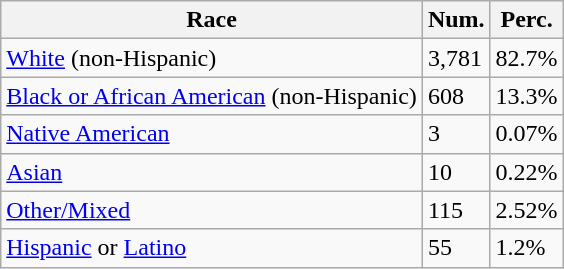<table class="wikitable">
<tr>
<th>Race</th>
<th>Num.</th>
<th>Perc.</th>
</tr>
<tr>
<td><a href='#'>White</a> (non-Hispanic)</td>
<td>3,781</td>
<td>82.7%</td>
</tr>
<tr>
<td><a href='#'>Black or African American</a> (non-Hispanic)</td>
<td>608</td>
<td>13.3%</td>
</tr>
<tr>
<td><a href='#'>Native American</a></td>
<td>3</td>
<td>0.07%</td>
</tr>
<tr>
<td><a href='#'>Asian</a></td>
<td>10</td>
<td>0.22%</td>
</tr>
<tr>
<td><a href='#'>Other/Mixed</a></td>
<td>115</td>
<td>2.52%</td>
</tr>
<tr>
<td><a href='#'>Hispanic</a> or <a href='#'>Latino</a></td>
<td>55</td>
<td>1.2%</td>
</tr>
</table>
